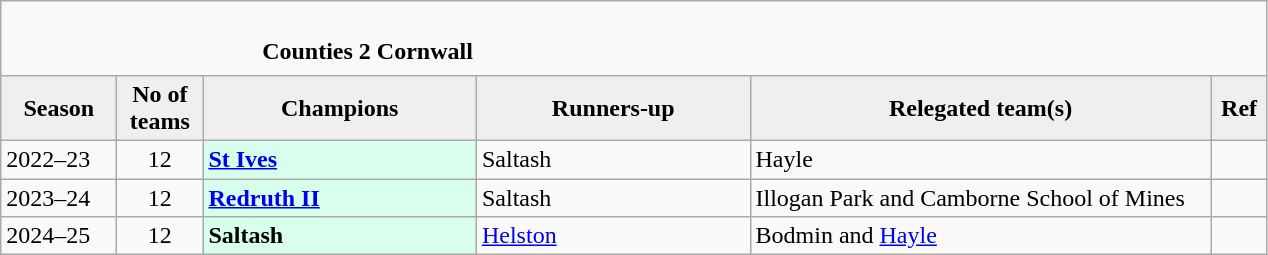<table class="wikitable" style="text-align: left;">
<tr>
<td colspan="11" cellpadding="0" cellspacing="0"><br><table border="0" style="width:100%;" cellpadding="0" cellspacing="0">
<tr>
<td style="width:20%; border:0;"></td>
<td style="border:0;"><strong>Counties 2 Cornwall</strong></td>
<td style="width:20%; border:0;"></td>
</tr>
</table>
</td>
</tr>
<tr>
<th style="background:#efefef; width:70px;">Season</th>
<th style="background:#efefef; width:50px;">No of teams</th>
<th style="background:#efefef; width:175px;">Champions</th>
<th style="background:#efefef; width:175px;">Runners-up</th>
<th style="background:#efefef; width:300px;">Relegated team(s)</th>
<th style="background:#efefef; width:30px;">Ref</th>
</tr>
<tr align=left>
<td>2022–23</td>
<td style="text-align: center;">12</td>
<td style="background:#d8ffeb;"><strong><a href='#'>St Ives</a></strong></td>
<td>Saltash</td>
<td>Hayle</td>
<td></td>
</tr>
<tr>
<td>2023–24</td>
<td style="text-align: center;">12</td>
<td style="background:#d8ffeb;"><strong><a href='#'>Redruth II</a></strong></td>
<td>Saltash</td>
<td>Illogan Park and Camborne School of Mines</td>
<td></td>
</tr>
<tr>
<td>2024–25</td>
<td style="text-align: center;">12</td>
<td style="background:#d8ffeb;"><strong>Saltash</strong></td>
<td><a href='#'>Helston</a></td>
<td>Bodmin and <a href='#'>Hayle</a></td>
<td></td>
</tr>
</table>
